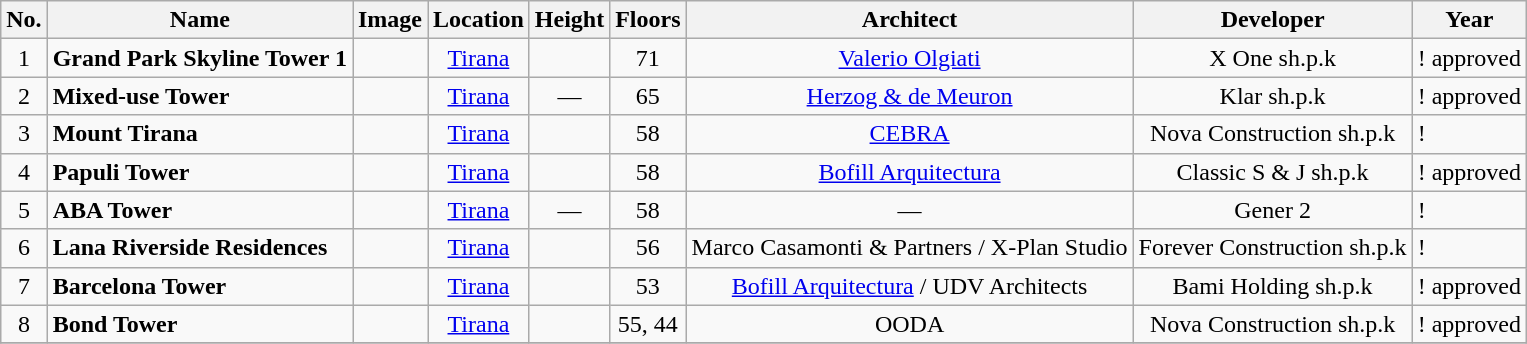<table class="wikitable sortable">
<tr>
<th>No.</th>
<th>Name</th>
<th>Image</th>
<th>Location</th>
<th>Height</th>
<th>Floors</th>
<th>Architect</th>
<th>Developer</th>
<th>Year</th>
</tr>
<tr>
<td style="text-align:center;">1</td>
<td><strong>Grand Park Skyline Tower 1</strong></td>
<td style="text-align:center;"></td>
<td style="text-align:center;"><a href='#'>Tirana</a><br><small><em></em></small></td>
<td style="text-align:center;"></td>
<td style="text-align:center;">71</td>
<td style="text-align:center;"><a href='#'>Valerio Olgiati</a></td>
<td style="text-align:center;">X One sh.p.k</td>
<td>!  approved</td>
</tr>
<tr>
<td style="text-align:center;">2</td>
<td><strong>Mixed-use Tower</strong></td>
<td style="text-align:center;"></td>
<td style="text-align:center;"><a href='#'>Tirana</a><br><small><em></em></small></td>
<td style="text-align:center;">—</td>
<td style="text-align:center;">65</td>
<td style="text-align:center;"><a href='#'>Herzog & de Meuron</a></td>
<td style="text-align:center;">Klar sh.p.k</td>
<td>!  approved</td>
</tr>
<tr>
<td style="text-align:center;">3</td>
<td><strong>Mount Tirana</strong></td>
<td style="text-align:center;"></td>
<td style="text-align:center;"><a href='#'>Tirana</a><br><small><em></em></small></td>
<td style="text-align:center;"></td>
<td style="text-align:center;">58</td>
<td style="text-align:center;"><a href='#'>CEBRA</a></td>
<td style="text-align:center;">Nova Construction sh.p.k</td>
<td>! </td>
</tr>
<tr>
<td style="text-align:center;">4</td>
<td><strong>Papuli Tower</strong></td>
<td style="text-align:center;"></td>
<td style="text-align:center;"><a href='#'>Tirana</a><br><small><em></em></small></td>
<td style="text-align:center;"></td>
<td style="text-align:center;">58</td>
<td style="text-align:center;"><a href='#'>Bofill Arquitectura</a></td>
<td style="text-align:center;">Classic S & J sh.p.k</td>
<td>!  approved</td>
</tr>
<tr>
<td style="text-align:center;">5</td>
<td><strong>ABA Tower</strong></td>
<td style="text-align:center;"></td>
<td style="text-align:center;"><a href='#'>Tirana</a></td>
<td style="text-align:center;">—</td>
<td style="text-align:center;">58</td>
<td style="text-align:center;">—</td>
<td style="text-align:center;">Gener 2</td>
<td>! </td>
</tr>
<tr>
<td style="text-align:center;">6</td>
<td><strong>Lana Riverside Residences</strong></td>
<td style="text-align:center;"></td>
<td style="text-align:center;"><a href='#'>Tirana</a><br><small><em></em></small></td>
<td style="text-align:center;"></td>
<td style="text-align:center;">56</td>
<td style="text-align:center;">Marco Casamonti & Partners / X-Plan Studio</td>
<td style="text-align:center;">Forever Construction sh.p.k</td>
<td>! </td>
</tr>
<tr>
<td style="text-align:center;">7</td>
<td><strong>Barcelona Tower</strong></td>
<td style="text-align:center;"></td>
<td style="text-align:center;"><a href='#'>Tirana</a><br><small><em></em></small></td>
<td style="text-align:center;"></td>
<td style="text-align:center;">53</td>
<td style="text-align:center;"><a href='#'>Bofill Arquitectura</a> / UDV Architects</td>
<td style="text-align:center;">Bami Holding sh.p.k</td>
<td>!  approved</td>
</tr>
<tr>
<td style="text-align:center;">8</td>
<td><strong>Bond Tower</strong></td>
<td style="text-align:center;"></td>
<td style="text-align:center;"><a href='#'>Tirana</a><br><small><em></em></small></td>
<td style="text-align:center;"></td>
<td style="text-align:center;">55, 44</td>
<td style="text-align:center;">OODA</td>
<td style="text-align:center;">Nova Construction sh.p.k</td>
<td>!  approved</td>
</tr>
<tr>
</tr>
</table>
